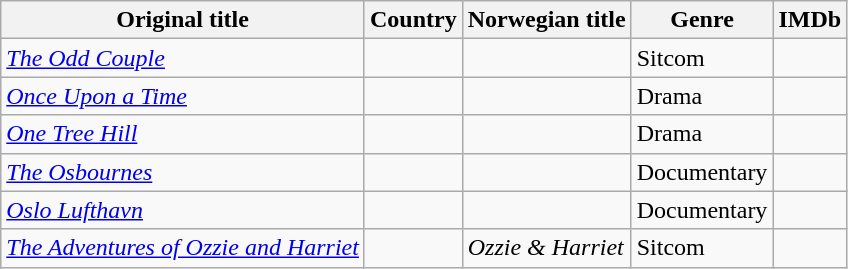<table class="wikitable">
<tr>
<th>Original title</th>
<th>Country</th>
<th>Norwegian title</th>
<th>Genre</th>
<th>IMDb</th>
</tr>
<tr>
<td><em><a href='#'>The Odd Couple</a></em></td>
<td></td>
<td></td>
<td>Sitcom</td>
<td></td>
</tr>
<tr>
<td><em><a href='#'>Once Upon a Time</a></em></td>
<td></td>
<td></td>
<td>Drama</td>
<td></td>
</tr>
<tr>
<td><em><a href='#'>One Tree Hill</a></em></td>
<td></td>
<td></td>
<td>Drama</td>
<td></td>
</tr>
<tr>
<td><em><a href='#'>The Osbournes</a></em></td>
<td></td>
<td></td>
<td>Documentary</td>
<td></td>
</tr>
<tr>
<td><em><a href='#'>Oslo Lufthavn</a></em></td>
<td></td>
<td></td>
<td>Documentary</td>
<td></td>
</tr>
<tr>
<td><em><a href='#'>The Adventures of Ozzie and Harriet</a></em></td>
<td></td>
<td><em>Ozzie & Harriet</em></td>
<td>Sitcom</td>
<td></td>
</tr>
</table>
